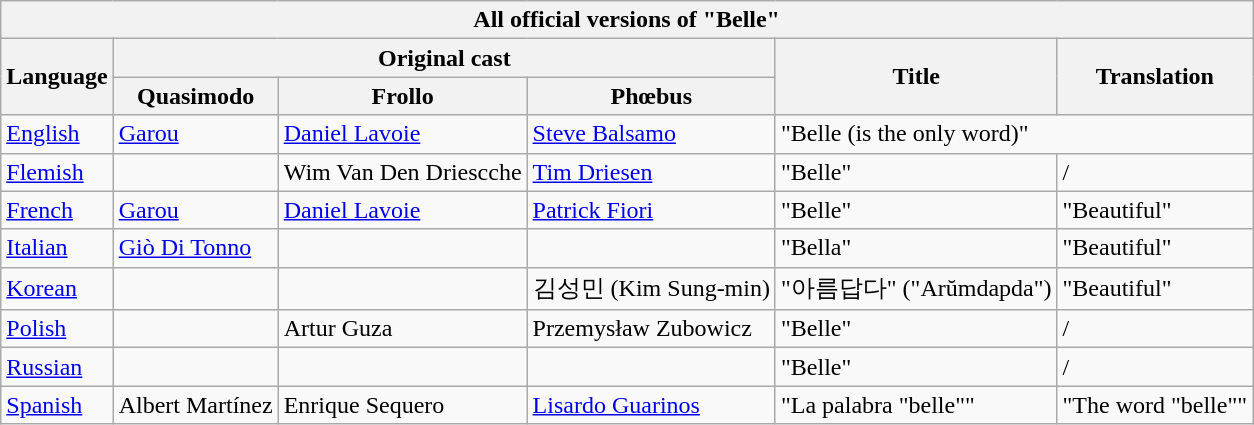<table class="wikitable collapsible">
<tr>
<th colspan="6">All official versions of "Belle"</th>
</tr>
<tr>
<th rowspan="2">Language</th>
<th colspan="3">Original cast</th>
<th rowspan="2">Title</th>
<th rowspan="2">Translation</th>
</tr>
<tr>
<th>Quasimodo</th>
<th>Frollo</th>
<th>Phœbus</th>
</tr>
<tr>
<td><a href='#'>English</a></td>
<td><a href='#'>Garou</a></td>
<td><a href='#'>Daniel Lavoie</a></td>
<td><a href='#'>Steve Balsamo</a></td>
<td colspan="2">"Belle (is the only word)"</td>
</tr>
<tr>
<td><a href='#'>Flemish</a></td>
<td></td>
<td>Wim Van Den Driescche</td>
<td><a href='#'>Tim Driesen</a></td>
<td>"Belle"</td>
<td>/</td>
</tr>
<tr>
<td><a href='#'>French</a></td>
<td><a href='#'>Garou</a></td>
<td><a href='#'>Daniel Lavoie</a></td>
<td><a href='#'>Patrick Fiori</a></td>
<td>"Belle"</td>
<td>"Beautiful"</td>
</tr>
<tr>
<td><a href='#'>Italian</a></td>
<td><a href='#'>Giò Di Tonno</a></td>
<td></td>
<td></td>
<td>"Bella"</td>
<td>"Beautiful"</td>
</tr>
<tr>
<td><a href='#'>Korean</a></td>
<td></td>
<td></td>
<td>김성민 (Kim Sung-min)</td>
<td>"아름답다" ("Arŭmdapda")</td>
<td>"Beautiful"</td>
</tr>
<tr>
<td><a href='#'>Polish</a></td>
<td></td>
<td>Artur Guza</td>
<td>Przemysław Zubowicz</td>
<td>"Belle"</td>
<td>/</td>
</tr>
<tr>
<td><a href='#'>Russian</a></td>
<td></td>
<td></td>
<td></td>
<td>"Belle"</td>
<td>/</td>
</tr>
<tr>
<td><a href='#'>Spanish</a></td>
<td>Albert Martínez</td>
<td>Enrique Sequero</td>
<td><a href='#'>Lisardo Guarinos</a></td>
<td>"La palabra "belle""</td>
<td>"The word "belle""</td>
</tr>
</table>
